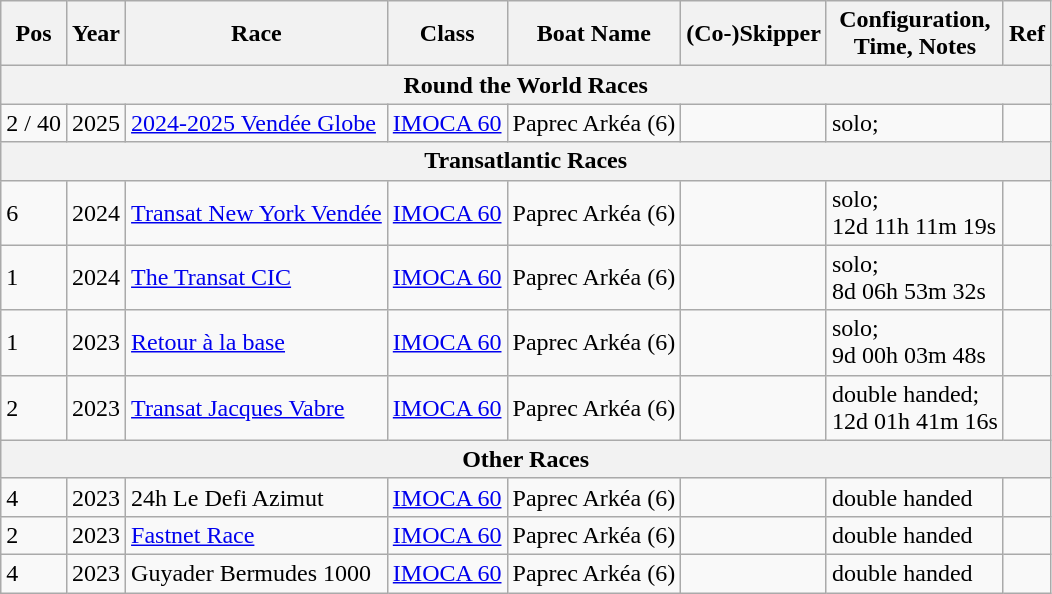<table class="wikitable sortable">
<tr>
<th>Pos</th>
<th>Year</th>
<th>Race</th>
<th>Class</th>
<th>Boat Name</th>
<th>(Co-)Skipper</th>
<th>Configuration,<br>Time, Notes</th>
<th>Ref</th>
</tr>
<tr>
<th colspan="8"><strong>Round the World Races</strong></th>
</tr>
<tr>
<td>2 / 40</td>
<td>2025</td>
<td><a href='#'>2024-2025 Vendée Globe</a></td>
<td><a href='#'>IMOCA 60</a></td>
<td>Paprec Arkéa (6)</td>
<td></td>
<td>solo;</td>
<td></td>
</tr>
<tr>
<th colspan="8"><strong>Transatlantic Races</strong></th>
</tr>
<tr>
<td>6</td>
<td>2024</td>
<td><a href='#'>Transat New York Vendée</a></td>
<td><a href='#'>IMOCA 60</a></td>
<td>Paprec Arkéa (6)</td>
<td></td>
<td>solo;<br>12d 11h 11m 19s</td>
<td></td>
</tr>
<tr>
<td>1</td>
<td>2024</td>
<td><a href='#'>The Transat CIC</a></td>
<td><a href='#'>IMOCA 60</a></td>
<td>Paprec Arkéa (6)</td>
<td></td>
<td>solo;<br>8d 06h 53m 32s</td>
<td></td>
</tr>
<tr>
<td>1</td>
<td>2023</td>
<td><a href='#'>Retour à la base</a></td>
<td><a href='#'>IMOCA 60</a></td>
<td>Paprec Arkéa (6)</td>
<td></td>
<td>solo;<br>9d 00h 03m 48s</td>
<td></td>
</tr>
<tr>
<td>2</td>
<td>2023</td>
<td><a href='#'>Transat Jacques Vabre</a></td>
<td><a href='#'>IMOCA 60</a></td>
<td>Paprec Arkéa (6)</td>
<td><br></td>
<td>double handed;<br>12d 01h 41m 16s</td>
<td></td>
</tr>
<tr>
<th colspan="8"><strong>Other Races</strong></th>
</tr>
<tr>
<td>4</td>
<td>2023</td>
<td>24h Le Defi Azimut</td>
<td><a href='#'>IMOCA 60</a></td>
<td>Paprec Arkéa (6)</td>
<td><br></td>
<td>double handed</td>
<td></td>
</tr>
<tr>
<td>2</td>
<td>2023</td>
<td><a href='#'>Fastnet Race</a></td>
<td><a href='#'>IMOCA 60</a></td>
<td>Paprec Arkéa (6)</td>
<td><br></td>
<td>double handed</td>
<td></td>
</tr>
<tr>
<td>4</td>
<td>2023</td>
<td>Guyader Bermudes 1000</td>
<td><a href='#'>IMOCA 60</a></td>
<td>Paprec Arkéa (6)</td>
<td><br></td>
<td>double handed</td>
<td></td>
</tr>
</table>
